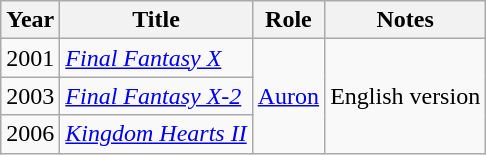<table class="wikitable sortable">
<tr>
<th>Year</th>
<th>Title</th>
<th>Role</th>
<th>Notes</th>
</tr>
<tr>
<td>2001</td>
<td><em><a href='#'>Final Fantasy X</a></em></td>
<td rowspan="3"><a href='#'>Auron</a></td>
<td rowspan="3">English version</td>
</tr>
<tr>
<td>2003</td>
<td><em><a href='#'>Final Fantasy X-2</a></em></td>
</tr>
<tr>
<td>2006</td>
<td><em><a href='#'>Kingdom Hearts II</a></em></td>
</tr>
</table>
